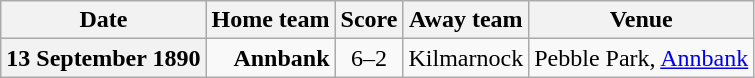<table class="wikitable football-result-list" style="max-width: 80em; text-align: center">
<tr>
<th scope="col">Date</th>
<th scope="col">Home team</th>
<th scope="col">Score</th>
<th scope="col">Away team</th>
<th scope="col">Venue</th>
</tr>
<tr>
<th scope="row">13 September 1890</th>
<td align=right><strong>Annbank</strong></td>
<td>6–2</td>
<td align=left>Kilmarnock</td>
<td align=left>Pebble Park, <a href='#'>Annbank</a></td>
</tr>
</table>
